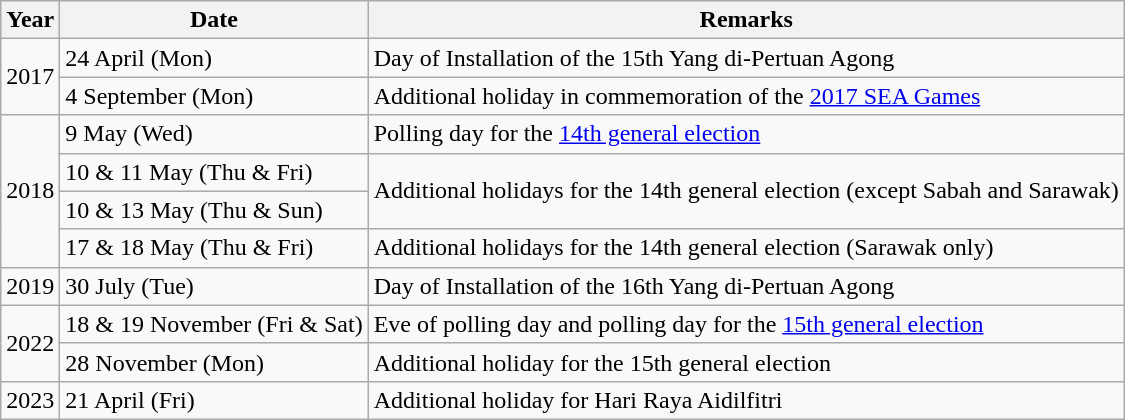<table class="wikitable">
<tr>
<th>Year</th>
<th>Date</th>
<th>Remarks</th>
</tr>
<tr>
<td rowspan="2" align="center">2017</td>
<td>24 April (Mon)</td>
<td>Day of Installation of the 15th Yang di-Pertuan Agong</td>
</tr>
<tr>
<td>4 September (Mon)</td>
<td>Additional holiday in commemoration of the <a href='#'>2017 SEA Games</a></td>
</tr>
<tr>
<td rowspan="4" align="center">2018</td>
<td>9 May (Wed)</td>
<td>Polling day for the <a href='#'>14th general election</a></td>
</tr>
<tr>
<td>10 & 11 May (Thu & Fri)</td>
<td rowspan="2">Additional holidays for the 14th general election (except Sabah and Sarawak)</td>
</tr>
<tr>
<td>10 & 13 May (Thu & Sun)</td>
</tr>
<tr>
<td>17 & 18 May (Thu & Fri)</td>
<td>Additional holidays for the 14th general election (Sarawak only)</td>
</tr>
<tr>
<td>2019</td>
<td>30 July (Tue)</td>
<td>Day of Installation of the 16th Yang di-Pertuan Agong</td>
</tr>
<tr>
<td rowspan="2" align="center">2022</td>
<td>18 & 19 November (Fri & Sat)</td>
<td>Eve of polling day and polling day for the <a href='#'>15th general election</a></td>
</tr>
<tr>
<td>28 November (Mon)</td>
<td>Additional holiday for the 15th general election</td>
</tr>
<tr>
<td>2023</td>
<td>21 April (Fri)</td>
<td>Additional holiday for Hari Raya Aidilfitri</td>
</tr>
</table>
